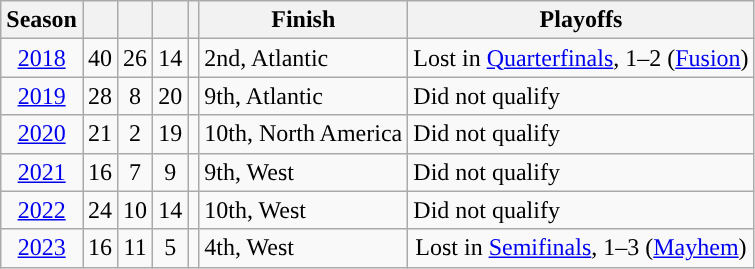<table class="wikitable" style="text-align:center;">
<tr>
<th style="background:#">Season</th>
<th style="background:#"></th>
<th style="background:#"></th>
<th style="background:#"></th>
<th style="background:#"></th>
<th style="background:#">Finish</th>
<th style="background:#">Playoffs</th>
</tr>
<tr>
<td><a href='#'>2018</a></td>
<td>40</td>
<td>26</td>
<td>14</td>
<td></td>
<td style="text-align:left">2nd, Atlantic</td>
<td style="text-align:left">Lost in <a href='#'>Quarterfinals</a>, 1–2 (<a href='#'>Fusion</a>)</td>
</tr>
<tr>
<td><a href='#'>2019</a></td>
<td>28</td>
<td>8</td>
<td>20</td>
<td></td>
<td style="text-align:left">9th, Atlantic</td>
<td style="text-align:left">Did not qualify</td>
</tr>
<tr>
<td><a href='#'>2020</a></td>
<td>21</td>
<td>2</td>
<td>19</td>
<td></td>
<td style="text-align:left">10th, North America</td>
<td style="text-align:left">Did not qualify</td>
</tr>
<tr>
<td><a href='#'>2021</a></td>
<td>16</td>
<td>7</td>
<td>9</td>
<td></td>
<td style="text-align:left">9th, West</td>
<td style="text-align:left">Did not qualify</td>
</tr>
<tr>
<td><a href='#'>2022</a></td>
<td>24</td>
<td>10</td>
<td>14</td>
<td></td>
<td style="text-align:left">10th, West</td>
<td style="text-align:left">Did not qualify</td>
</tr>
<tr>
<td><a href='#'>2023</a></td>
<td>16</td>
<td>11</td>
<td>5</td>
<td></td>
<td style="text-align:left">4th, West</td>
<td>Lost in <a href='#'>Semifinals</a>, 1–3 (<a href='#'>Mayhem</a>)</td>
</tr>
</table>
